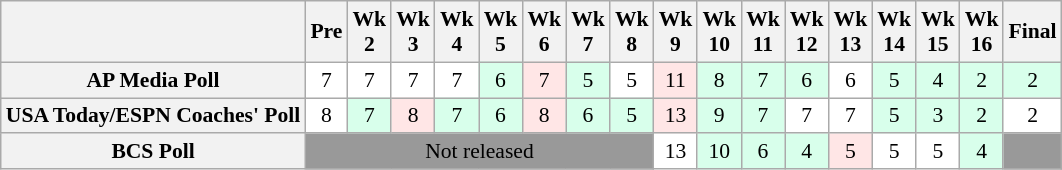<table class="wikitable" style="white-space:nowrap;font-size:90%;">
<tr>
<th> </th>
<th>Pre</th>
<th>Wk<br>2</th>
<th>Wk<br>3</th>
<th>Wk<br>4</th>
<th>Wk<br>5</th>
<th>Wk<br>6</th>
<th>Wk<br>7</th>
<th>Wk<br>8</th>
<th>Wk<br>9</th>
<th>Wk<br>10</th>
<th>Wk<br>11</th>
<th>Wk<br>12</th>
<th>Wk<br>13</th>
<th>Wk<br>14</th>
<th>Wk<br>15</th>
<th>Wk<br> 16</th>
<th>Final</th>
</tr>
<tr style="text-align:center;">
<th>AP Media Poll</th>
<td style="background:#FFF;">7</td>
<td style="background:#FFF;">7</td>
<td style="background:#FFF;">7</td>
<td style="background:#FFF;">7</td>
<td style="background:#D8FFEB;">6</td>
<td style="background:#FFE6E6;">7</td>
<td style="background:#D8FFEB;">5</td>
<td style="background:#FFF;">5</td>
<td style="background:#FFE6E6;">11</td>
<td style="background:#D8FFEB;">8</td>
<td style="background:#D8FFEB;">7</td>
<td style="background:#D8FFEB;">6</td>
<td style="background:#FFF;">6</td>
<td style="background:#D8FFEB;">5</td>
<td style="background:#D8FFEB;">4</td>
<td style="background:#D8FFEB;">2</td>
<td style="background:#D8FFEB;">2</td>
</tr>
<tr style="text-align:center;">
<th>USA Today/ESPN Coaches' Poll</th>
<td style="background:#FFF;">8</td>
<td style="background:#D8FFEB;">7</td>
<td style="background:#FFE6E6;">8</td>
<td style="background:#D8FFEB;">7</td>
<td style="background:#D8FFEB;">6</td>
<td style="background:#FFE6E6;">8</td>
<td style="background:#D8FFEB;">6</td>
<td style="background:#D8FFEB;">5</td>
<td style="background:#FFE6E6;">13</td>
<td style="background:#D8FFEB;">9</td>
<td style="background:#D8FFEB;">7</td>
<td style="background:#FFF;">7</td>
<td style="background:#FFF;">7</td>
<td style="background:#D8FFEB;">5</td>
<td style="background:#D8FFEB;">3</td>
<td style="background:#D8FFEB;">2</td>
<td style="background:#FFF;">2</td>
</tr>
<tr style="text-align:center;">
<th>BCS Poll</th>
<td colspan="8" style="background:#999;">Not released</td>
<td style="background:#FFF;">13</td>
<td style="background:#D8FFEB;">10</td>
<td style="background:#D8FFEB;">6</td>
<td style="background:#D8FFEB;">4</td>
<td style="background:#FFE6E6;">5</td>
<td style="background:#FFF;">5</td>
<td style="background:#FFF;">5</td>
<td style="background:#D8FFEB;">4</td>
<td style="background:#999;"></td>
</tr>
</table>
